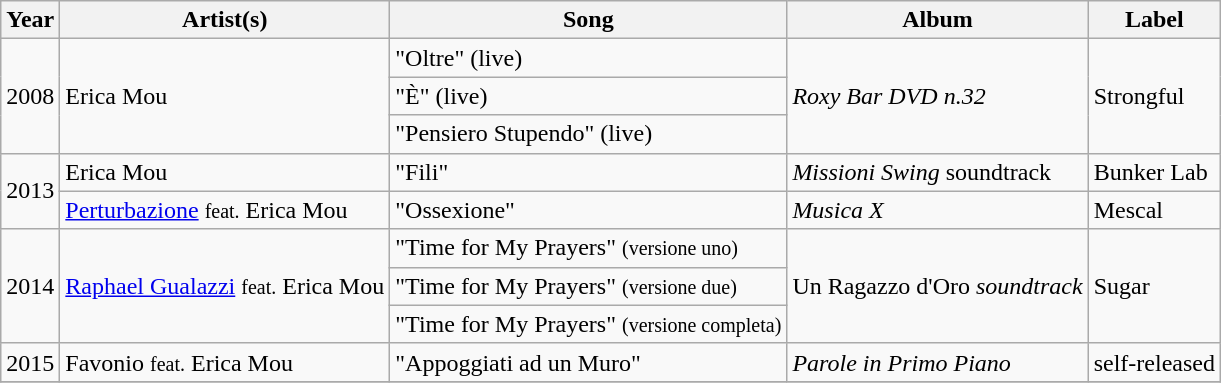<table class="wikitable">
<tr>
<th style="text-align:center">Year</th>
<th style="text-align:center">Artist(s)</th>
<th style="text-align:center">Song</th>
<th style="text-align:center">Album</th>
<th style="text-align:center">Label</th>
</tr>
<tr>
<td rowspan="3">2008</td>
<td rowspan="3">Erica Mou</td>
<td>"Oltre" (live)</td>
<td rowspan="3"><em>Roxy Bar DVD n.32</em></td>
<td rowspan="3">Strongful</td>
</tr>
<tr>
<td>"È" (live)</td>
</tr>
<tr>
<td>"Pensiero Stupendo" (live)</td>
</tr>
<tr>
<td rowspan="2">2013</td>
<td>Erica Mou</td>
<td>"Fili"</td>
<td><em>Missioni Swing</em> soundtrack</td>
<td>Bunker Lab</td>
</tr>
<tr>
<td><a href='#'>Perturbazione</a> <small>feat.</small> Erica Mou</td>
<td>"Ossexione"</td>
<td><em>Musica X</em></td>
<td>Mescal</td>
</tr>
<tr>
<td rowspan="3">2014</td>
<td rowspan="3"><a href='#'>Raphael Gualazzi</a> <small>feat.</small> Erica Mou</td>
<td>"Time for My Prayers" <small>(versione uno)</small></td>
<td rowspan="3">Un Ragazzo d'Oro <em>soundtrack</em></td>
<td rowspan="3">Sugar</td>
</tr>
<tr>
<td>"Time for My Prayers" <small>(versione due)</small></td>
</tr>
<tr>
<td>"Time for My Prayers" <small>(versione completa)</small></td>
</tr>
<tr>
<td>2015</td>
<td>Favonio <small>feat.</small> Erica Mou</td>
<td>"Appoggiati ad un Muro"</td>
<td><em>Parole in Primo Piano</em></td>
<td>self-released</td>
</tr>
<tr>
</tr>
</table>
